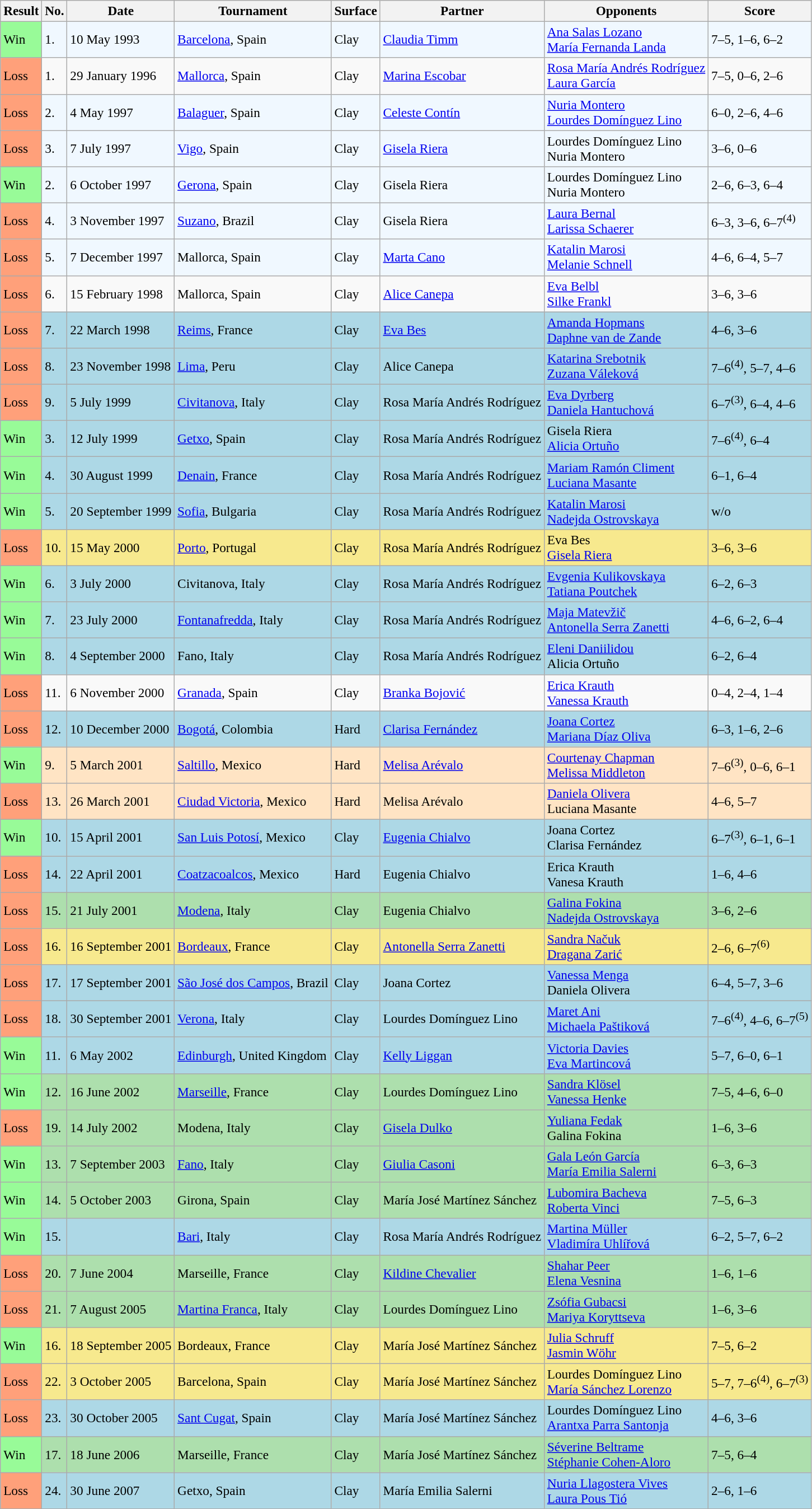<table class="sortable wikitable" style=font-size:97%>
<tr>
<th>Result</th>
<th>No.</th>
<th>Date</th>
<th>Tournament</th>
<th>Surface</th>
<th>Partner</th>
<th>Opponents</th>
<th class=unsortable>Score</th>
</tr>
<tr style="background:#f0f8ff;">
<td style="background:#98fb98;">Win</td>
<td>1.</td>
<td>10 May 1993</td>
<td><a href='#'>Barcelona</a>, Spain</td>
<td>Clay</td>
<td> <a href='#'>Claudia Timm</a></td>
<td> <a href='#'>Ana Salas Lozano</a> <br>  <a href='#'>María Fernanda Landa</a></td>
<td>7–5, 1–6, 6–2</td>
</tr>
<tr>
<td style="background:#ffa07a;">Loss</td>
<td>1.</td>
<td>29 January 1996</td>
<td><a href='#'>Mallorca</a>, Spain</td>
<td>Clay</td>
<td> <a href='#'>Marina Escobar</a></td>
<td> <a href='#'>Rosa María Andrés Rodríguez</a> <br>  <a href='#'>Laura García</a></td>
<td>7–5, 0–6, 2–6</td>
</tr>
<tr style="background:#f0f8ff;">
<td style="background:#ffa07a;">Loss</td>
<td>2.</td>
<td>4 May 1997</td>
<td><a href='#'>Balaguer</a>, Spain</td>
<td>Clay</td>
<td> <a href='#'>Celeste Contín</a></td>
<td> <a href='#'>Nuria Montero</a> <br>  <a href='#'>Lourdes Domínguez Lino</a></td>
<td>6–0, 2–6, 4–6</td>
</tr>
<tr style="background:#f0f8ff;">
<td style="background:#ffa07a;">Loss</td>
<td>3.</td>
<td>7 July 1997</td>
<td><a href='#'>Vigo</a>, Spain</td>
<td>Clay</td>
<td> <a href='#'>Gisela Riera</a></td>
<td> Lourdes Domínguez Lino <br>  Nuria Montero</td>
<td>3–6, 0–6</td>
</tr>
<tr style="background:#f0f8ff;">
<td style="background:#98fb98;">Win</td>
<td>2.</td>
<td>6 October 1997</td>
<td><a href='#'>Gerona</a>, Spain</td>
<td>Clay</td>
<td> Gisela Riera</td>
<td> Lourdes Domínguez Lino <br>  Nuria Montero</td>
<td>2–6, 6–3, 6–4</td>
</tr>
<tr style="background:#f0f8ff;">
<td style="background:#ffa07a;">Loss</td>
<td>4.</td>
<td>3 November 1997</td>
<td><a href='#'>Suzano</a>, Brazil</td>
<td>Clay</td>
<td> Gisela Riera</td>
<td> <a href='#'>Laura Bernal</a> <br>  <a href='#'>Larissa Schaerer</a></td>
<td>6–3, 3–6, 6–7<sup>(4)</sup></td>
</tr>
<tr style="background:#f0f8ff;">
<td style="background:#ffa07a;">Loss</td>
<td>5.</td>
<td>7 December 1997</td>
<td>Mallorca, Spain</td>
<td>Clay</td>
<td> <a href='#'>Marta Cano</a></td>
<td> <a href='#'>Katalin Marosi</a> <br>  <a href='#'>Melanie Schnell</a></td>
<td>4–6, 6–4, 5–7</td>
</tr>
<tr>
<td style="background:#ffa07a;">Loss</td>
<td>6.</td>
<td>15 February 1998</td>
<td>Mallorca, Spain</td>
<td>Clay</td>
<td> <a href='#'>Alice Canepa</a></td>
<td> <a href='#'>Eva Belbl</a> <br>  <a href='#'>Silke Frankl</a></td>
<td>3–6, 3–6</td>
</tr>
<tr style="background:lightblue;">
<td style="background:#ffa07a;">Loss</td>
<td>7.</td>
<td>22 March 1998</td>
<td><a href='#'>Reims</a>, France</td>
<td>Clay</td>
<td> <a href='#'>Eva Bes</a></td>
<td> <a href='#'>Amanda Hopmans</a> <br>  <a href='#'>Daphne van de Zande</a></td>
<td>4–6, 3–6</td>
</tr>
<tr style="background:lightblue;">
<td style="background:#ffa07a;">Loss</td>
<td>8.</td>
<td>23 November 1998</td>
<td><a href='#'>Lima</a>, Peru</td>
<td>Clay</td>
<td> Alice Canepa</td>
<td> <a href='#'>Katarina Srebotnik</a> <br>  <a href='#'>Zuzana Váleková</a></td>
<td>7–6<sup>(4)</sup>, 5–7, 4–6</td>
</tr>
<tr style="background:lightblue;">
<td style="background:#ffa07a;">Loss</td>
<td>9.</td>
<td>5 July 1999</td>
<td><a href='#'>Civitanova</a>, Italy</td>
<td>Clay</td>
<td> Rosa María Andrés Rodríguez</td>
<td> <a href='#'>Eva Dyrberg</a> <br>  <a href='#'>Daniela Hantuchová</a></td>
<td>6–7<sup>(3)</sup>, 6–4, 4–6</td>
</tr>
<tr style="background:lightblue;">
<td style="background:#98fb98;">Win</td>
<td>3.</td>
<td>12 July 1999</td>
<td><a href='#'>Getxo</a>, Spain</td>
<td>Clay</td>
<td> Rosa María Andrés Rodríguez</td>
<td> Gisela Riera <br>  <a href='#'>Alicia Ortuño</a></td>
<td>7–6<sup>(4)</sup>, 6–4</td>
</tr>
<tr style="background:lightblue;">
<td style="background:#98fb98;">Win</td>
<td>4.</td>
<td>30 August 1999</td>
<td><a href='#'>Denain</a>, France</td>
<td>Clay</td>
<td> Rosa María Andrés Rodríguez</td>
<td> <a href='#'>Mariam Ramón Climent</a> <br>  <a href='#'>Luciana Masante</a></td>
<td>6–1, 6–4</td>
</tr>
<tr style="background:lightblue;">
<td style="background:#98fb98;">Win</td>
<td>5.</td>
<td>20 September 1999</td>
<td><a href='#'>Sofia</a>, Bulgaria</td>
<td>Clay</td>
<td> Rosa María Andrés Rodríguez</td>
<td> <a href='#'>Katalin Marosi</a> <br>  <a href='#'>Nadejda Ostrovskaya</a></td>
<td>w/o</td>
</tr>
<tr style="background:#f7e98e;">
<td style="background:#ffa07a;">Loss</td>
<td>10.</td>
<td>15 May 2000</td>
<td><a href='#'>Porto</a>, Portugal</td>
<td>Clay</td>
<td> Rosa María Andrés Rodríguez</td>
<td> Eva Bes <br>  <a href='#'>Gisela Riera</a></td>
<td>3–6, 3–6</td>
</tr>
<tr style="background:lightblue;">
<td style="background:#98fb98;">Win</td>
<td>6.</td>
<td>3 July 2000</td>
<td>Civitanova, Italy</td>
<td>Clay</td>
<td> Rosa María Andrés Rodríguez</td>
<td> <a href='#'>Evgenia Kulikovskaya</a> <br>  <a href='#'>Tatiana Poutchek</a></td>
<td>6–2, 6–3</td>
</tr>
<tr style="background:lightblue;">
<td style="background:#98fb98;">Win</td>
<td>7.</td>
<td>23 July 2000</td>
<td><a href='#'>Fontanafredda</a>, Italy</td>
<td>Clay</td>
<td> Rosa María Andrés Rodríguez</td>
<td> <a href='#'>Maja Matevžič</a> <br>  <a href='#'>Antonella Serra Zanetti</a></td>
<td>4–6, 6–2, 6–4</td>
</tr>
<tr style="background:lightblue;">
<td style="background:#98fb98;">Win</td>
<td>8.</td>
<td>4 September 2000</td>
<td>Fano, Italy</td>
<td>Clay</td>
<td> Rosa María Andrés Rodríguez</td>
<td> <a href='#'>Eleni Daniilidou</a> <br>  Alicia Ortuño</td>
<td>6–2, 6–4</td>
</tr>
<tr>
<td style="background:#ffa07a;">Loss</td>
<td>11.</td>
<td>6 November 2000</td>
<td><a href='#'>Granada</a>, Spain</td>
<td>Clay</td>
<td> <a href='#'>Branka Bojović</a></td>
<td> <a href='#'>Erica Krauth</a> <br>  <a href='#'>Vanessa Krauth</a></td>
<td>0–4, 2–4, 1–4</td>
</tr>
<tr style="background:lightblue;">
<td style="background:#ffa07a;">Loss</td>
<td>12.</td>
<td>10 December 2000</td>
<td><a href='#'>Bogotá</a>, Colombia</td>
<td>Hard</td>
<td> <a href='#'>Clarisa Fernández</a></td>
<td> <a href='#'>Joana Cortez</a> <br>  <a href='#'>Mariana Díaz Oliva</a></td>
<td>6–3, 1–6, 2–6</td>
</tr>
<tr style="background:#ffe4c4;">
<td style="background:#98fb98;">Win</td>
<td>9.</td>
<td>5 March 2001</td>
<td><a href='#'>Saltillo</a>, Mexico</td>
<td>Hard</td>
<td> <a href='#'>Melisa Arévalo</a></td>
<td> <a href='#'>Courtenay Chapman</a> <br>  <a href='#'>Melissa Middleton</a></td>
<td>7–6<sup>(3)</sup>, 0–6, 6–1</td>
</tr>
<tr style="background:#ffe4c4;">
<td style="background:#ffa07a;">Loss</td>
<td>13.</td>
<td>26 March 2001</td>
<td><a href='#'>Ciudad Victoria</a>, Mexico</td>
<td>Hard</td>
<td> Melisa Arévalo</td>
<td> <a href='#'>Daniela Olivera</a> <br>  Luciana Masante</td>
<td>4–6, 5–7</td>
</tr>
<tr style="background:lightblue;">
<td style="background:#98fb98;">Win</td>
<td>10.</td>
<td>15 April 2001</td>
<td><a href='#'>San Luis Potosí</a>, Mexico</td>
<td>Clay</td>
<td> <a href='#'>Eugenia Chialvo</a></td>
<td> Joana Cortez <br>  Clarisa Fernández</td>
<td>6–7<sup>(3)</sup>, 6–1, 6–1</td>
</tr>
<tr style="background:lightblue;">
<td style="background:#ffa07a;">Loss</td>
<td>14.</td>
<td>22 April 2001</td>
<td><a href='#'>Coatzacoalcos</a>, Mexico</td>
<td>Hard</td>
<td> Eugenia Chialvo</td>
<td> Erica Krauth <br>  Vanesa Krauth</td>
<td>1–6, 4–6</td>
</tr>
<tr style="background:#addfad;">
<td style="background:#ffa07a;">Loss</td>
<td>15.</td>
<td>21 July 2001</td>
<td><a href='#'>Modena</a>, Italy</td>
<td>Clay</td>
<td> Eugenia Chialvo</td>
<td> <a href='#'>Galina Fokina</a> <br>  <a href='#'>Nadejda Ostrovskaya</a></td>
<td>3–6, 2–6</td>
</tr>
<tr style="background:#f7e98e;">
<td style="background:#ffa07a;">Loss</td>
<td>16.</td>
<td>16 September 2001</td>
<td><a href='#'>Bordeaux</a>, France</td>
<td>Clay</td>
<td> <a href='#'>Antonella Serra Zanetti</a></td>
<td> <a href='#'>Sandra Načuk</a> <br>  <a href='#'>Dragana Zarić</a></td>
<td>2–6, 6–7<sup>(6)</sup></td>
</tr>
<tr style="background:lightblue;">
<td style="background:#ffa07a;">Loss</td>
<td>17.</td>
<td>17 September 2001</td>
<td><a href='#'>São José dos Campos</a>, Brazil</td>
<td>Clay</td>
<td> Joana Cortez</td>
<td> <a href='#'>Vanessa Menga</a> <br>  Daniela Olivera</td>
<td>6–4, 5–7, 3–6</td>
</tr>
<tr style="background:lightblue;">
<td style="background:#ffa07a;">Loss</td>
<td>18.</td>
<td>30 September 2001</td>
<td><a href='#'>Verona</a>, Italy</td>
<td>Clay</td>
<td> Lourdes Domínguez Lino</td>
<td> <a href='#'>Maret Ani</a> <br>  <a href='#'>Michaela Paštiková</a></td>
<td>7–6<sup>(4)</sup>, 4–6, 6–7<sup>(5)</sup></td>
</tr>
<tr style="background:lightblue;">
<td style="background:#98fb98;">Win</td>
<td>11.</td>
<td>6 May 2002</td>
<td><a href='#'>Edinburgh</a>, United Kingdom</td>
<td>Clay</td>
<td> <a href='#'>Kelly Liggan</a></td>
<td> <a href='#'>Victoria Davies</a> <br>  <a href='#'>Eva Martincová</a></td>
<td>5–7, 6–0, 6–1</td>
</tr>
<tr style="background:#addfad;">
<td style="background:#98fb98;">Win</td>
<td>12.</td>
<td>16 June 2002</td>
<td><a href='#'>Marseille</a>, France</td>
<td>Clay</td>
<td> Lourdes Domínguez Lino</td>
<td> <a href='#'>Sandra Klösel</a> <br>  <a href='#'>Vanessa Henke</a></td>
<td>7–5, 4–6, 6–0</td>
</tr>
<tr style="background:#addfad;">
<td style="background:#ffa07a;">Loss</td>
<td>19.</td>
<td>14 July 2002</td>
<td>Modena, Italy</td>
<td>Clay</td>
<td> <a href='#'>Gisela Dulko</a></td>
<td> <a href='#'>Yuliana Fedak</a> <br>  Galina Fokina</td>
<td>1–6, 3–6</td>
</tr>
<tr style="background:#addfad;">
<td style="background:#98fb98;">Win</td>
<td>13.</td>
<td>7 September 2003</td>
<td><a href='#'>Fano</a>, Italy</td>
<td>Clay</td>
<td> <a href='#'>Giulia Casoni</a></td>
<td> <a href='#'>Gala León García</a> <br>  <a href='#'>María Emilia Salerni</a></td>
<td>6–3, 6–3</td>
</tr>
<tr style="background:#addfad;">
<td style="background:#98fb98;">Win</td>
<td>14.</td>
<td>5 October 2003</td>
<td>Girona, Spain</td>
<td>Clay</td>
<td> María José Martínez Sánchez</td>
<td> <a href='#'>Lubomira Bacheva</a> <br>  <a href='#'>Roberta Vinci</a></td>
<td>7–5, 6–3</td>
</tr>
<tr style="background:lightblue;">
<td style="background:#98fb98;">Win</td>
<td>15.</td>
<td></td>
<td><a href='#'>Bari</a>, Italy</td>
<td>Clay</td>
<td> Rosa María Andrés Rodríguez</td>
<td> <a href='#'>Martina Müller</a> <br>  <a href='#'>Vladimíra Uhlířová</a></td>
<td>6–2, 5–7, 6–2</td>
</tr>
<tr style="background:#addfad;">
<td style="background:#ffa07a;">Loss</td>
<td>20.</td>
<td>7 June 2004</td>
<td>Marseille, France</td>
<td>Clay</td>
<td> <a href='#'>Kildine Chevalier</a></td>
<td> <a href='#'>Shahar Peer</a> <br>  <a href='#'>Elena Vesnina</a></td>
<td>1–6, 1–6</td>
</tr>
<tr style="background:#addfad;">
<td style="background:#ffa07a;">Loss</td>
<td>21.</td>
<td>7 August 2005</td>
<td><a href='#'>Martina Franca</a>, Italy</td>
<td>Clay</td>
<td> Lourdes Domínguez Lino</td>
<td> <a href='#'>Zsófia Gubacsi</a> <br>  <a href='#'>Mariya Koryttseva</a></td>
<td>1–6, 3–6</td>
</tr>
<tr style="background:#f7e98e;">
<td style="background:#98fb98;">Win</td>
<td>16.</td>
<td>18 September 2005</td>
<td>Bordeaux, France</td>
<td>Clay</td>
<td> María José Martínez Sánchez</td>
<td> <a href='#'>Julia Schruff</a> <br>  <a href='#'>Jasmin Wöhr</a></td>
<td>7–5, 6–2</td>
</tr>
<tr style="background:#f7e98e;">
<td style="background:#ffa07a;">Loss</td>
<td>22.</td>
<td>3 October 2005</td>
<td>Barcelona, Spain</td>
<td>Clay</td>
<td> María José Martínez Sánchez</td>
<td> Lourdes Domínguez Lino <br>  <a href='#'>María Sánchez Lorenzo</a></td>
<td>5–7, 7–6<sup>(4)</sup>, 6–7<sup>(3)</sup></td>
</tr>
<tr style="background:lightblue;">
<td style="background:#ffa07a;">Loss</td>
<td>23.</td>
<td>30 October 2005</td>
<td><a href='#'>Sant Cugat</a>, Spain</td>
<td>Clay</td>
<td> María José Martínez Sánchez</td>
<td> Lourdes Domínguez Lino <br>  <a href='#'>Arantxa Parra Santonja</a></td>
<td>4–6, 3–6</td>
</tr>
<tr style="background:#addfad;">
<td style="background:#98fb98;">Win</td>
<td>17.</td>
<td>18 June 2006</td>
<td>Marseille, France</td>
<td>Clay</td>
<td> María José Martínez Sánchez</td>
<td> <a href='#'>Séverine Beltrame</a> <br>  <a href='#'>Stéphanie Cohen-Aloro</a></td>
<td>7–5, 6–4</td>
</tr>
<tr style="background:lightblue;">
<td style="background:#ffa07a;">Loss</td>
<td>24.</td>
<td>30 June 2007</td>
<td>Getxo, Spain</td>
<td>Clay</td>
<td> María Emilia Salerni</td>
<td> <a href='#'>Nuria Llagostera Vives</a> <br>  <a href='#'>Laura Pous Tió</a></td>
<td>2–6, 1–6</td>
</tr>
</table>
